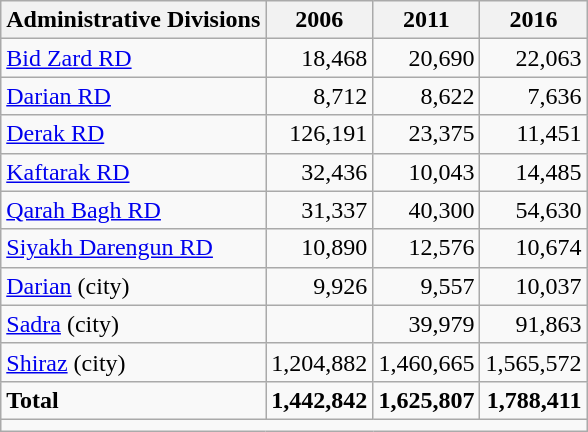<table class="wikitable">
<tr>
<th>Administrative Divisions</th>
<th>2006</th>
<th>2011</th>
<th>2016</th>
</tr>
<tr>
<td><a href='#'>Bid Zard RD</a></td>
<td style="text-align: right;">18,468</td>
<td style="text-align: right;">20,690</td>
<td style="text-align: right;">22,063</td>
</tr>
<tr>
<td><a href='#'>Darian RD</a></td>
<td style="text-align: right;">8,712</td>
<td style="text-align: right;">8,622</td>
<td style="text-align: right;">7,636</td>
</tr>
<tr>
<td><a href='#'>Derak RD</a></td>
<td style="text-align: right;">126,191</td>
<td style="text-align: right;">23,375</td>
<td style="text-align: right;">11,451</td>
</tr>
<tr>
<td><a href='#'>Kaftarak RD</a></td>
<td style="text-align: right;">32,436</td>
<td style="text-align: right;">10,043</td>
<td style="text-align: right;">14,485</td>
</tr>
<tr>
<td><a href='#'>Qarah Bagh RD</a></td>
<td style="text-align: right;">31,337</td>
<td style="text-align: right;">40,300</td>
<td style="text-align: right;">54,630</td>
</tr>
<tr>
<td><a href='#'>Siyakh Darengun RD</a></td>
<td style="text-align: right;">10,890</td>
<td style="text-align: right;">12,576</td>
<td style="text-align: right;">10,674</td>
</tr>
<tr>
<td><a href='#'>Darian</a> (city)</td>
<td style="text-align: right;">9,926</td>
<td style="text-align: right;">9,557</td>
<td style="text-align: right;">10,037</td>
</tr>
<tr>
<td><a href='#'>Sadra</a> (city)</td>
<td style="text-align: right;"></td>
<td style="text-align: right;">39,979</td>
<td style="text-align: right;">91,863</td>
</tr>
<tr>
<td><a href='#'>Shiraz</a> (city)</td>
<td style="text-align: right;">1,204,882</td>
<td style="text-align: right;">1,460,665</td>
<td style="text-align: right;">1,565,572</td>
</tr>
<tr>
<td><strong>Total</strong></td>
<td style="text-align: right;"><strong>1,442,842</strong></td>
<td style="text-align: right;"><strong>1,625,807</strong></td>
<td style="text-align: right;"><strong>1,788,411</strong></td>
</tr>
<tr>
<td colspan=4></td>
</tr>
</table>
